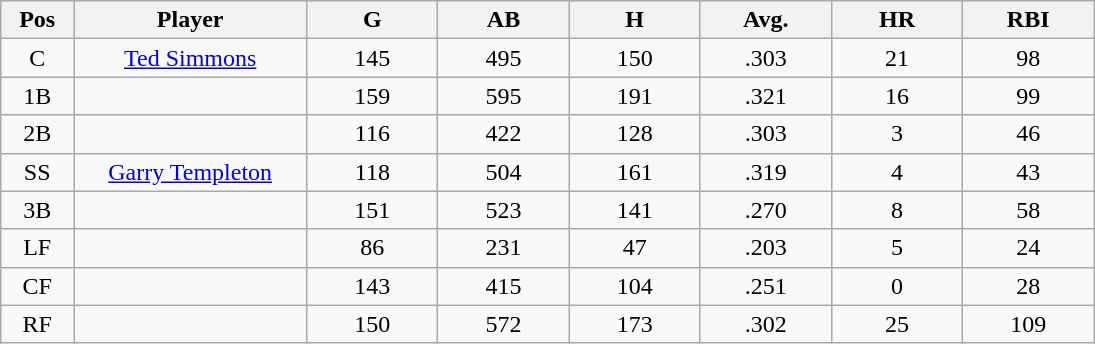<table class="wikitable sortable">
<tr>
<th bgcolor="#DDDDFF" width="5%">Pos</th>
<th bgcolor="#DDDDFF" width="16%">Player</th>
<th bgcolor="#DDDDFF" width="9%">G</th>
<th bgcolor="#DDDDFF" width="9%">AB</th>
<th bgcolor="#DDDDFF" width="9%">H</th>
<th bgcolor="#DDDDFF" width="9%">Avg.</th>
<th bgcolor="#DDDDFF" width="9%">HR</th>
<th bgcolor="#DDDDFF" width="9%">RBI</th>
</tr>
<tr align="center">
<td>C</td>
<td><a href='#'>Ted Simmons</a></td>
<td>145</td>
<td>495</td>
<td>150</td>
<td>.303</td>
<td>21</td>
<td>98</td>
</tr>
<tr align=center>
<td>1B</td>
<td></td>
<td>159</td>
<td>595</td>
<td>191</td>
<td>.321</td>
<td>16</td>
<td>99</td>
</tr>
<tr align="center">
<td>2B</td>
<td></td>
<td>116</td>
<td>422</td>
<td>128</td>
<td>.303</td>
<td>3</td>
<td>46</td>
</tr>
<tr align="center">
<td>SS</td>
<td><a href='#'>Garry Templeton</a></td>
<td>118</td>
<td>504</td>
<td>161</td>
<td>.319</td>
<td>4</td>
<td>43</td>
</tr>
<tr align=center>
<td>3B</td>
<td></td>
<td>151</td>
<td>523</td>
<td>141</td>
<td>.270</td>
<td>8</td>
<td>58</td>
</tr>
<tr align="center">
<td>LF</td>
<td></td>
<td>86</td>
<td>231</td>
<td>47</td>
<td>.203</td>
<td>5</td>
<td>24</td>
</tr>
<tr align="center">
<td>CF</td>
<td></td>
<td>143</td>
<td>415</td>
<td>104</td>
<td>.251</td>
<td>0</td>
<td>28</td>
</tr>
<tr align="center">
<td>RF</td>
<td></td>
<td>150</td>
<td>572</td>
<td>173</td>
<td>.302</td>
<td>25</td>
<td>109</td>
</tr>
</table>
